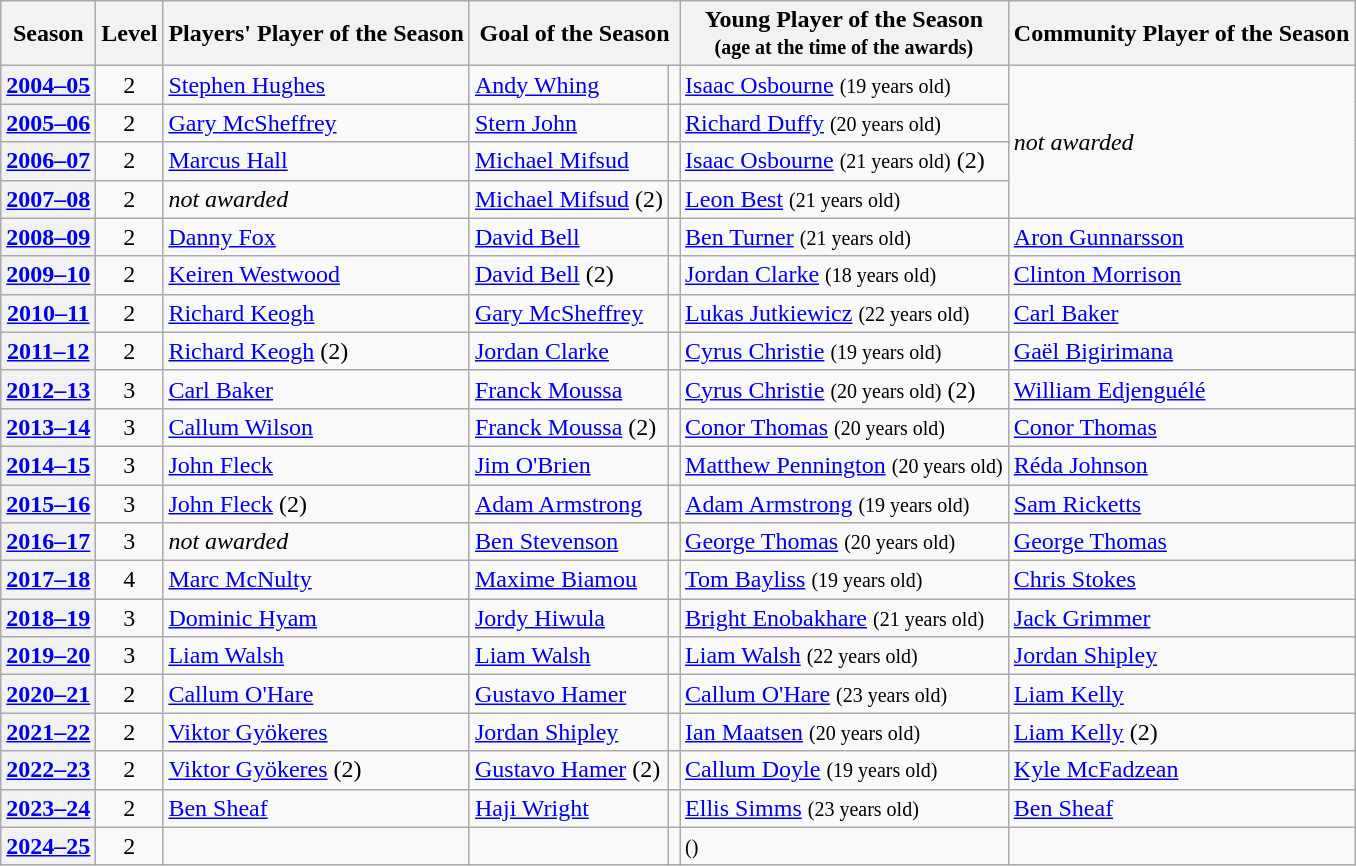<table class="wikitable sortable">
<tr>
<th>Season</th>
<th>Level</th>
<th>Players' Player of the Season</th>
<th colspan=2>Goal of the Season</th>
<th>Young Player of the Season<br><small>(age at the time of the awards)</small></th>
<th>Community Player of the Season</th>
</tr>
<tr>
<th><a href='#'>2004–05</a></th>
<td align="center">2</td>
<td> <a href='#'>Stephen Hughes</a></td>
<td> <a href='#'>Andy Whing</a></td>
<td></td>
<td> <a href='#'>Isaac Osbourne</a> <small>(19 years old)</small></td>
<td rowspan=4><em>not awarded</em></td>
</tr>
<tr>
<th><a href='#'>2005–06</a></th>
<td align="center">2</td>
<td> <a href='#'>Gary McSheffrey</a></td>
<td> <a href='#'>Stern John</a></td>
<td></td>
<td> <a href='#'>Richard Duffy</a> <small>(20 years old)</small></td>
</tr>
<tr>
<th><a href='#'>2006–07</a></th>
<td align="center">2</td>
<td> <a href='#'>Marcus Hall</a></td>
<td> <a href='#'>Michael Mifsud</a></td>
<td></td>
<td> <a href='#'>Isaac Osbourne</a> <small>(21 years old)</small> (2)</td>
</tr>
<tr>
<th><a href='#'>2007–08</a></th>
<td align="center">2</td>
<td><em>not awarded</em></td>
<td> <a href='#'>Michael Mifsud</a> (2)</td>
<td></td>
<td> <a href='#'>Leon Best</a> <small>(21 years old)</small></td>
</tr>
<tr>
<th><a href='#'>2008–09</a></th>
<td align="center">2</td>
<td> <a href='#'>Danny Fox</a></td>
<td> <a href='#'>David Bell</a></td>
<td></td>
<td> <a href='#'>Ben Turner</a> <small>(21 years old)</small></td>
<td> <a href='#'>Aron Gunnarsson</a></td>
</tr>
<tr>
<th><a href='#'>2009–10</a></th>
<td align="center">2</td>
<td> <a href='#'>Keiren Westwood</a></td>
<td> <a href='#'>David Bell</a> (2)</td>
<td></td>
<td> <a href='#'>Jordan Clarke</a> <small>(18 years old)</small></td>
<td> <a href='#'>Clinton Morrison</a></td>
</tr>
<tr>
<th><a href='#'>2010–11</a></th>
<td align="center">2</td>
<td> <a href='#'>Richard Keogh</a></td>
<td> <a href='#'>Gary McSheffrey</a></td>
<td></td>
<td> <a href='#'>Lukas Jutkiewicz</a> <small>(22 years old)</small></td>
<td> <a href='#'>Carl Baker</a></td>
</tr>
<tr>
<th><a href='#'>2011–12</a></th>
<td align="center">2</td>
<td> <a href='#'>Richard Keogh</a> (2)</td>
<td> <a href='#'>Jordan Clarke</a></td>
<td></td>
<td> <a href='#'>Cyrus Christie</a> <small>(19 years old)</small></td>
<td> <a href='#'>Gaël Bigirimana</a></td>
</tr>
<tr>
<th><a href='#'>2012–13</a></th>
<td align="center">3</td>
<td> <a href='#'>Carl Baker</a></td>
<td> <a href='#'>Franck Moussa</a></td>
<td></td>
<td> <a href='#'>Cyrus Christie</a> <small>(20 years old)</small> (2)</td>
<td> <a href='#'>William Edjenguélé</a></td>
</tr>
<tr>
<th><a href='#'>2013–14</a></th>
<td align="center">3</td>
<td> <a href='#'>Callum Wilson</a></td>
<td> <a href='#'>Franck Moussa</a> (2)</td>
<td></td>
<td> <a href='#'>Conor Thomas</a> <small>(20 years old)</small></td>
<td> <a href='#'>Conor Thomas</a></td>
</tr>
<tr>
<th><a href='#'>2014–15</a></th>
<td align="center">3</td>
<td> <a href='#'>John Fleck</a></td>
<td> <a href='#'>Jim O'Brien</a></td>
<td></td>
<td> <a href='#'>Matthew Pennington</a> <small>(20 years old)</small></td>
<td> <a href='#'>Réda Johnson</a></td>
</tr>
<tr>
<th><a href='#'>2015–16</a></th>
<td align="center">3</td>
<td> <a href='#'>John Fleck</a> (2)</td>
<td> <a href='#'>Adam Armstrong</a></td>
<td></td>
<td> <a href='#'>Adam Armstrong</a> <small>(19 years old)</small></td>
<td> <a href='#'>Sam Ricketts</a></td>
</tr>
<tr>
<th><a href='#'>2016–17</a></th>
<td align="center">3</td>
<td><em>not awarded</em></td>
<td> <a href='#'>Ben Stevenson</a></td>
<td></td>
<td> <a href='#'>George Thomas</a> <small>(20 years old)</small></td>
<td> <a href='#'>George Thomas</a></td>
</tr>
<tr>
<th><a href='#'>2017–18</a></th>
<td align="center">4</td>
<td> <a href='#'>Marc McNulty</a></td>
<td> <a href='#'>Maxime Biamou</a></td>
<td></td>
<td> <a href='#'>Tom Bayliss</a> <small>(19 years old)</small></td>
<td> <a href='#'>Chris Stokes</a></td>
</tr>
<tr>
<th><a href='#'>2018–19</a></th>
<td align="center">3</td>
<td> <a href='#'>Dominic Hyam</a></td>
<td> <a href='#'>Jordy Hiwula</a></td>
<td></td>
<td> <a href='#'>Bright Enobakhare</a> <small>(21 years old)</small></td>
<td> <a href='#'>Jack Grimmer</a></td>
</tr>
<tr>
<th><a href='#'>2019–20</a></th>
<td align="center">3</td>
<td> <a href='#'>Liam Walsh</a></td>
<td> <a href='#'>Liam Walsh</a></td>
<td></td>
<td> <a href='#'>Liam Walsh</a> <small>(22 years old)</small></td>
<td> <a href='#'>Jordan Shipley</a></td>
</tr>
<tr>
<th><a href='#'>2020–21</a></th>
<td align="center">2</td>
<td> <a href='#'>Callum O'Hare</a></td>
<td> <a href='#'>Gustavo Hamer</a></td>
<td></td>
<td> <a href='#'>Callum O'Hare</a> <small>(23 years old)</small></td>
<td> <a href='#'>Liam Kelly</a></td>
</tr>
<tr>
<th><a href='#'>2021–22</a></th>
<td align="center">2</td>
<td> <a href='#'>Viktor Gyökeres</a></td>
<td> <a href='#'>Jordan Shipley</a></td>
<td></td>
<td> <a href='#'>Ian Maatsen</a> <small>(20 years old)</small></td>
<td> <a href='#'>Liam Kelly</a> (2)</td>
</tr>
<tr>
<th><a href='#'>2022–23</a></th>
<td align="center">2</td>
<td> <a href='#'>Viktor Gyökeres</a> (2)</td>
<td> <a href='#'>Gustavo Hamer</a> (2)</td>
<td></td>
<td> <a href='#'>Callum Doyle</a> <small>(19 years old)</small></td>
<td> <a href='#'>Kyle McFadzean</a></td>
</tr>
<tr>
<th><a href='#'>2023–24</a></th>
<td align="center">2</td>
<td> <a href='#'>Ben Sheaf</a></td>
<td> <a href='#'>Haji Wright</a></td>
<td></td>
<td> <a href='#'>Ellis Simms</a> <small>(23 years old)</small></td>
<td> <a href='#'>Ben Sheaf</a></td>
</tr>
<tr>
<th><a href='#'>2024–25</a></th>
<td align="center">2</td>
<td></td>
<td></td>
<td></td>
<td> <small>()</small></td>
<td></td>
</tr>
</table>
